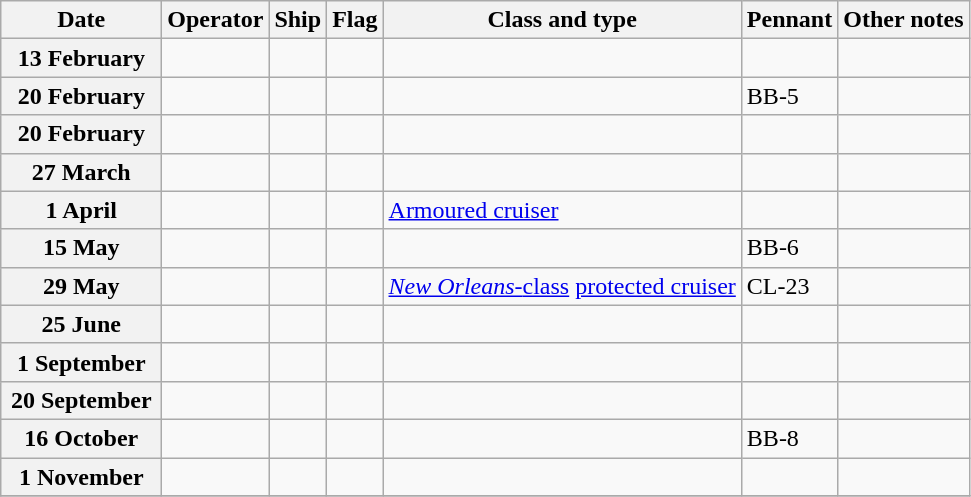<table class="wikitable">
<tr>
<th width="100">Date</th>
<th>Operator</th>
<th>Ship</th>
<th>Flag</th>
<th>Class and type</th>
<th>Pennant</th>
<th>Other notes</th>
</tr>
<tr>
<th>13 February</th>
<td></td>
<td><strong></strong></td>
<td></td>
<td></td>
<td></td>
<td></td>
</tr>
<tr>
<th>20 February</th>
<td></td>
<td><strong></strong></td>
<td></td>
<td></td>
<td>BB-5</td>
<td></td>
</tr>
<tr>
<th>20 February</th>
<td></td>
<td><strong></strong></td>
<td></td>
<td></td>
<td></td>
<td></td>
</tr>
<tr>
<th>27 March</th>
<td></td>
<td><strong></strong></td>
<td></td>
<td></td>
<td></td>
<td></td>
</tr>
<tr>
<th>1 April</th>
<td></td>
<td><strong></strong></td>
<td></td>
<td><a href='#'>Armoured cruiser</a></td>
<td></td>
<td></td>
</tr>
<tr>
<th>15 May</th>
<td></td>
<td><strong></strong></td>
<td></td>
<td></td>
<td>BB-6</td>
<td></td>
</tr>
<tr>
<th>29 May</th>
<td></td>
<td><strong></strong></td>
<td></td>
<td><a href='#'><em>New Orleans-</em>class</a> <a href='#'>protected cruiser</a></td>
<td>CL-23</td>
<td></td>
</tr>
<tr>
<th>25 June</th>
<td></td>
<td><strong></strong></td>
<td></td>
<td></td>
<td></td>
<td></td>
</tr>
<tr>
<th>1 September</th>
<td></td>
<td><strong></strong></td>
<td></td>
<td></td>
<td></td>
<td></td>
</tr>
<tr>
<th>20 September</th>
<td></td>
<td><strong></strong></td>
<td></td>
<td></td>
<td></td>
<td></td>
</tr>
<tr>
<th>16 October</th>
<td></td>
<td><strong></strong></td>
<td></td>
<td></td>
<td>BB-8</td>
<td></td>
</tr>
<tr>
<th>1 November</th>
<td></td>
<td><strong></strong></td>
<td></td>
<td></td>
<td></td>
<td></td>
</tr>
<tr>
</tr>
</table>
